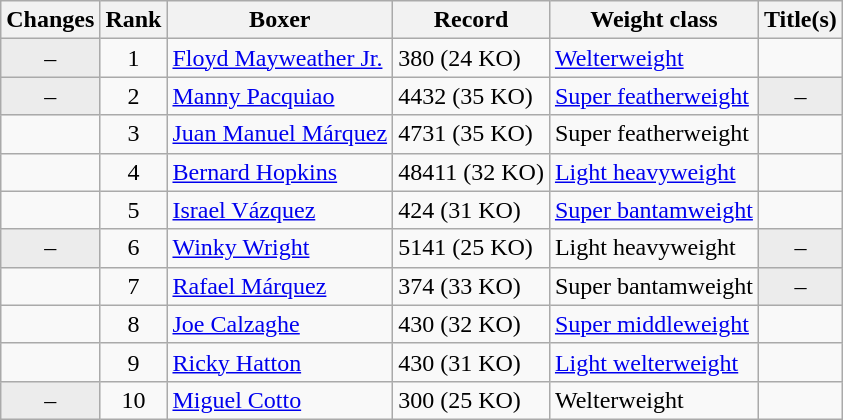<table class="wikitable ">
<tr>
<th>Changes</th>
<th>Rank</th>
<th>Boxer</th>
<th>Record</th>
<th>Weight class</th>
<th>Title(s)</th>
</tr>
<tr>
<td align=center bgcolor=#ECECEC>–</td>
<td align=center>1</td>
<td><a href='#'>Floyd Mayweather Jr.</a></td>
<td>380 (24 KO)</td>
<td><a href='#'>Welterweight</a></td>
<td></td>
</tr>
<tr>
<td align=center bgcolor=#ECECEC>–</td>
<td align=center>2</td>
<td><a href='#'>Manny Pacquiao</a></td>
<td>4432 (35 KO)</td>
<td><a href='#'>Super featherweight</a></td>
<td align=center bgcolor=#ECECEC data-sort-value="Z">–</td>
</tr>
<tr>
<td align=center></td>
<td align=center>3</td>
<td><a href='#'>Juan Manuel Márquez</a></td>
<td>4731 (35 KO)</td>
<td>Super featherweight</td>
<td></td>
</tr>
<tr>
<td align=center></td>
<td align=center>4</td>
<td><a href='#'>Bernard Hopkins</a></td>
<td>48411 (32 KO)</td>
<td><a href='#'>Light heavyweight</a></td>
<td></td>
</tr>
<tr>
<td align=center></td>
<td align=center>5</td>
<td><a href='#'>Israel Vázquez</a></td>
<td>424 (31 KO)</td>
<td><a href='#'>Super bantamweight</a></td>
<td></td>
</tr>
<tr>
<td align=center bgcolor=#ECECEC>–</td>
<td align=center>6</td>
<td><a href='#'>Winky Wright</a></td>
<td>5141 (25 KO)</td>
<td>Light heavyweight</td>
<td align=center bgcolor=#ECECEC data-sort-value="Z">–</td>
</tr>
<tr>
<td align=center></td>
<td align=center>7</td>
<td><a href='#'>Rafael Márquez</a></td>
<td>374 (33 KO)</td>
<td>Super bantamweight</td>
<td align=center bgcolor=#ECECEC data-sort-value="Z">–</td>
</tr>
<tr>
<td align=center></td>
<td align=center>8</td>
<td><a href='#'>Joe Calzaghe</a></td>
<td>430 (32 KO)</td>
<td><a href='#'>Super middleweight</a></td>
<td></td>
</tr>
<tr>
<td align=center></td>
<td align=center>9</td>
<td><a href='#'>Ricky Hatton</a></td>
<td>430 (31 KO)</td>
<td><a href='#'>Light welterweight</a></td>
<td></td>
</tr>
<tr>
<td align=center bgcolor=#ECECEC>–</td>
<td align=center>10</td>
<td><a href='#'>Miguel Cotto</a></td>
<td>300 (25 KO)</td>
<td>Welterweight</td>
<td></td>
</tr>
</table>
